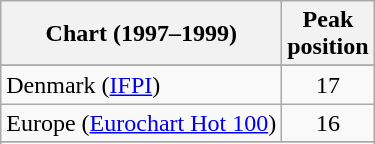<table class="wikitable sortable">
<tr>
<th>Chart (1997–1999)</th>
<th>Peak<br>position</th>
</tr>
<tr>
</tr>
<tr>
</tr>
<tr>
</tr>
<tr>
</tr>
<tr>
</tr>
<tr>
<td>Denmark (<a href='#'>IFPI</a>)</td>
<td style="text-align:center;">17</td>
</tr>
<tr>
<td>Europe (<a href='#'>Eurochart Hot 100</a>)</td>
<td style="text-align:center;">16</td>
</tr>
<tr>
</tr>
<tr>
</tr>
<tr>
</tr>
<tr>
</tr>
<tr>
</tr>
<tr>
</tr>
<tr>
</tr>
<tr>
</tr>
<tr>
</tr>
<tr>
</tr>
<tr>
</tr>
<tr>
</tr>
<tr>
</tr>
</table>
